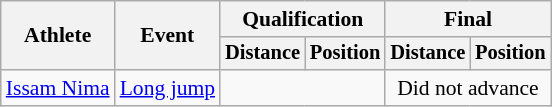<table class=wikitable style="font-size:90%">
<tr>
<th rowspan="2">Athlete</th>
<th rowspan="2">Event</th>
<th colspan="2">Qualification</th>
<th colspan="2">Final</th>
</tr>
<tr style="font-size:95%">
<th>Distance</th>
<th>Position</th>
<th>Distance</th>
<th>Position</th>
</tr>
<tr align=center>
<td align=left><a href='#'>Issam Nima</a></td>
<td align=left><a href='#'>Long jump</a></td>
<td colspan=2></td>
<td colspan=2>Did not advance</td>
</tr>
</table>
